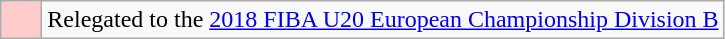<table class="wikitable">
<tr>
<td style="background: #ffcccc; width:20px;"></td>
<td>Relegated to the <a href='#'>2018 FIBA U20 European Championship Division B</a></td>
</tr>
</table>
